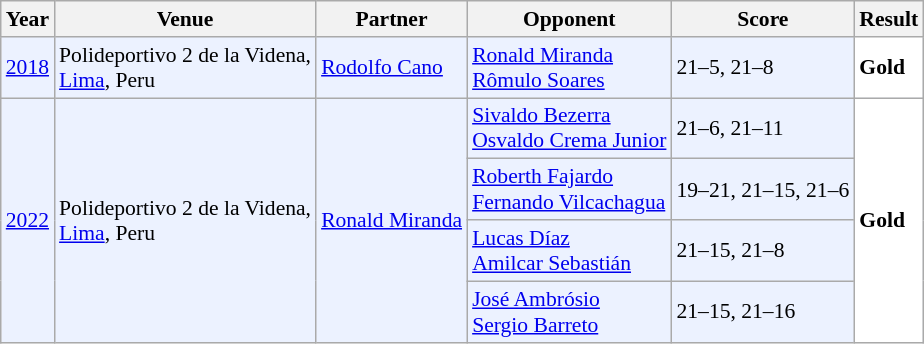<table class="sortable wikitable" style="font-size: 90%;">
<tr>
<th>Year</th>
<th>Venue</th>
<th>Partner</th>
<th>Opponent</th>
<th>Score</th>
<th>Result</th>
</tr>
<tr style="background:#ECF2FF">
<td align="center"><a href='#'>2018</a></td>
<td align="left">Polideportivo 2 de la Videna,<br><a href='#'>Lima</a>, Peru</td>
<td align="left"> <a href='#'>Rodolfo Cano</a></td>
<td align="left"> <a href='#'>Ronald Miranda</a><br> <a href='#'>Rômulo Soares</a></td>
<td align="left">21–5, 21–8</td>
<td style="text-align:left; background:white"> <strong>Gold</strong></td>
</tr>
<tr style="background:#ECF2FF">
<td rowspan="4" align="center"><a href='#'>2022</a></td>
<td rowspan="4" align="left">Polideportivo 2 de la Videna,<br><a href='#'>Lima</a>, Peru</td>
<td rowspan="4" align="left"> <a href='#'>Ronald Miranda</a></td>
<td align="left"> <a href='#'>Sivaldo Bezerra</a><br> <a href='#'>Osvaldo Crema Junior</a></td>
<td align="left">21–6, 21–11</td>
<td rowspan="4" style="text-align:left; background:white"> <strong>Gold</strong></td>
</tr>
<tr style="background:#ECF2FF">
<td align="left"> <a href='#'>Roberth Fajardo</a><br> <a href='#'>Fernando Vilcachagua</a></td>
<td align="left">19–21, 21–15, 21–6</td>
</tr>
<tr style="background:#ECF2FF">
<td align="left"> <a href='#'>Lucas Díaz</a><br> <a href='#'>Amilcar Sebastián</a></td>
<td align="left">21–15, 21–8</td>
</tr>
<tr style="background:#ECF2FF">
<td align="left"> <a href='#'>José Ambrósio</a><br> <a href='#'>Sergio Barreto</a></td>
<td align="left">21–15, 21–16</td>
</tr>
</table>
